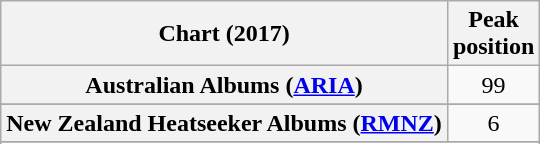<table class="wikitable sortable plainrowheaders" style="text-align:center">
<tr>
<th scope="col">Chart (2017)</th>
<th scope="col">Peak<br> position</th>
</tr>
<tr>
<th scope="row">Australian Albums (<a href='#'>ARIA</a>)</th>
<td>99</td>
</tr>
<tr>
</tr>
<tr>
</tr>
<tr>
</tr>
<tr>
</tr>
<tr>
</tr>
<tr>
<th scope="row">New Zealand Heatseeker Albums (<a href='#'>RMNZ</a>)</th>
<td>6</td>
</tr>
<tr>
</tr>
<tr>
</tr>
<tr>
</tr>
<tr>
</tr>
</table>
